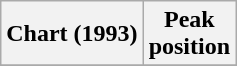<table class="wikitable plainrowheaders" style="text-align:center">
<tr>
<th scope="col">Chart (1993)</th>
<th scope="col">Peak<br>position</th>
</tr>
<tr>
</tr>
</table>
